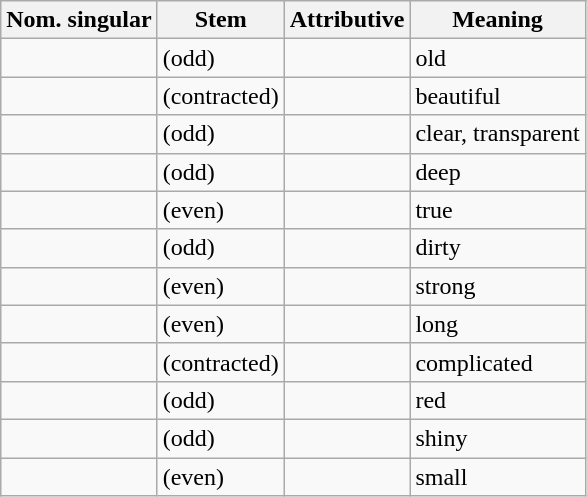<table class="wikitable">
<tr>
<th>Nom. singular</th>
<th>Stem</th>
<th>Attributive</th>
<th>Meaning</th>
</tr>
<tr>
<td></td>
<td> (odd)</td>
<td></td>
<td>old</td>
</tr>
<tr>
<td></td>
<td> (contracted)</td>
<td></td>
<td>beautiful</td>
</tr>
<tr>
<td></td>
<td> (odd)</td>
<td></td>
<td>clear, transparent</td>
</tr>
<tr>
<td></td>
<td> (odd)</td>
<td></td>
<td>deep</td>
</tr>
<tr>
<td></td>
<td> (even)</td>
<td></td>
<td>true</td>
</tr>
<tr>
<td></td>
<td> (odd)</td>
<td></td>
<td>dirty</td>
</tr>
<tr>
<td></td>
<td> (even)</td>
<td></td>
<td>strong</td>
</tr>
<tr>
<td></td>
<td> (even)</td>
<td></td>
<td>long</td>
</tr>
<tr>
<td></td>
<td> (contracted)</td>
<td></td>
<td>complicated</td>
</tr>
<tr>
<td></td>
<td> (odd)</td>
<td></td>
<td>red</td>
</tr>
<tr>
<td></td>
<td> (odd)</td>
<td></td>
<td>shiny</td>
</tr>
<tr>
<td></td>
<td> (even)</td>
<td></td>
<td>small</td>
</tr>
</table>
